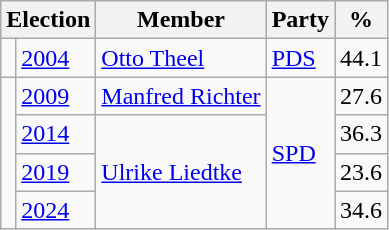<table class=wikitable>
<tr>
<th colspan=2>Election</th>
<th>Member</th>
<th>Party</th>
<th>%</th>
</tr>
<tr>
<td bgcolor=></td>
<td><a href='#'>2004</a></td>
<td><a href='#'>Otto Theel</a></td>
<td><a href='#'>PDS</a></td>
<td align=right>44.1</td>
</tr>
<tr>
<td rowspan=4 bgcolor=></td>
<td><a href='#'>2009</a></td>
<td><a href='#'>Manfred Richter</a></td>
<td rowspan=4><a href='#'>SPD</a></td>
<td align=right>27.6</td>
</tr>
<tr>
<td><a href='#'>2014</a></td>
<td rowspan=3><a href='#'>Ulrike Liedtke</a></td>
<td align=right>36.3</td>
</tr>
<tr>
<td><a href='#'>2019</a></td>
<td align=right>23.6</td>
</tr>
<tr>
<td><a href='#'>2024</a></td>
<td align=right>34.6</td>
</tr>
</table>
